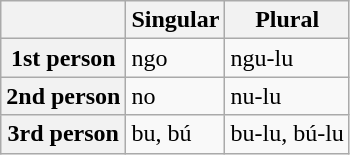<table class="wikitable">
<tr>
<th></th>
<th>Singular</th>
<th>Plural</th>
</tr>
<tr>
<th>1st person</th>
<td>ngo</td>
<td>ngu-lu</td>
</tr>
<tr>
<th>2nd person</th>
<td>no</td>
<td>nu-lu</td>
</tr>
<tr>
<th>3rd person</th>
<td>bu, bú</td>
<td>bu-lu, bú-lu</td>
</tr>
</table>
